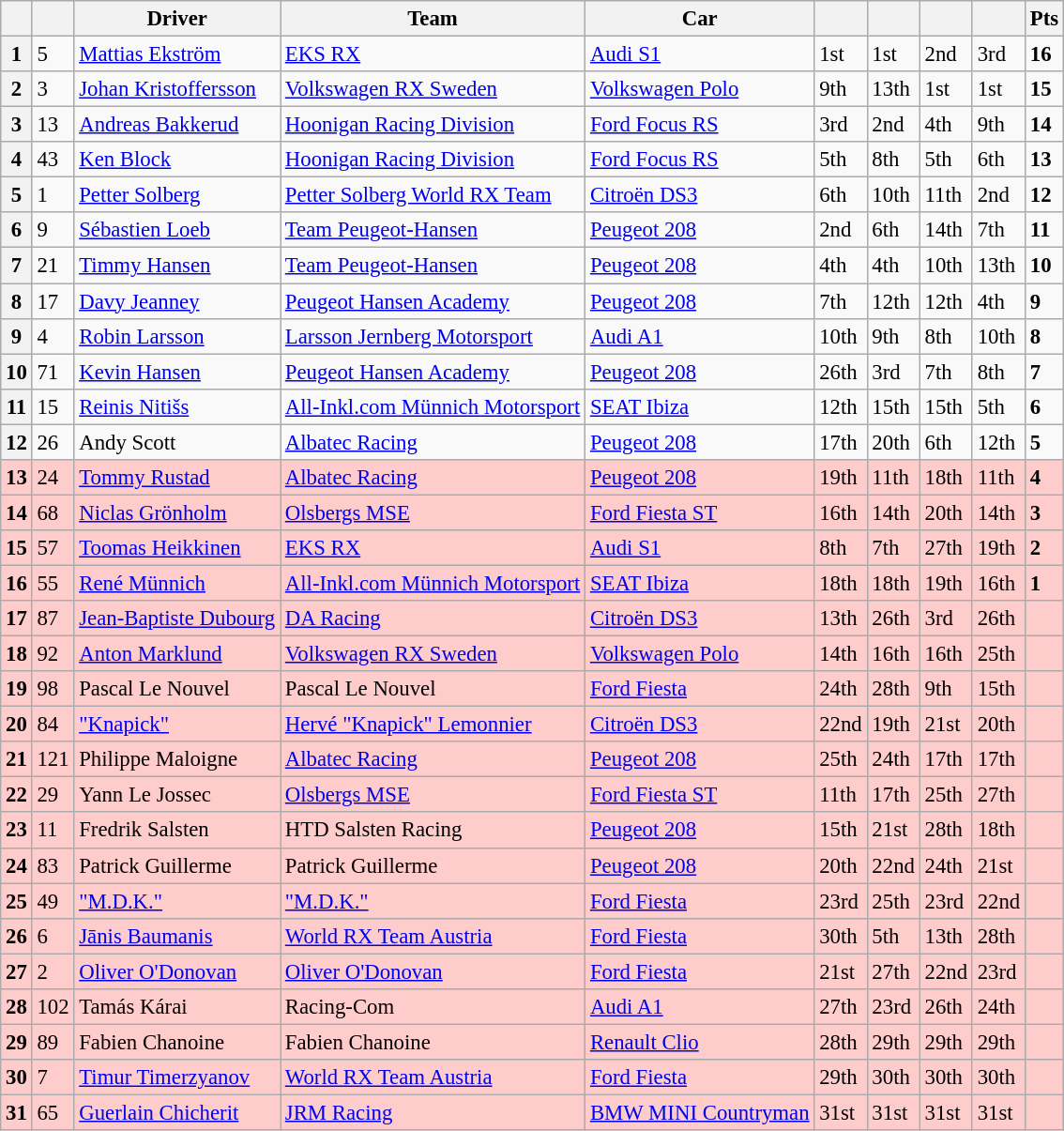<table class=wikitable style="font-size:95%">
<tr>
<th></th>
<th></th>
<th>Driver</th>
<th>Team</th>
<th>Car</th>
<th></th>
<th></th>
<th></th>
<th></th>
<th>Pts</th>
</tr>
<tr>
<th>1</th>
<td>5</td>
<td> <a href='#'>Mattias Ekström</a></td>
<td><a href='#'>EKS RX</a></td>
<td><a href='#'>Audi S1</a></td>
<td>1st</td>
<td>1st</td>
<td>2nd</td>
<td>3rd</td>
<td><strong>16</strong></td>
</tr>
<tr>
<th>2</th>
<td>3</td>
<td> <a href='#'>Johan Kristoffersson</a></td>
<td><a href='#'>Volkswagen RX Sweden</a></td>
<td><a href='#'>Volkswagen Polo</a></td>
<td>9th</td>
<td>13th</td>
<td>1st</td>
<td>1st</td>
<td><strong>15</strong></td>
</tr>
<tr>
<th>3</th>
<td>13</td>
<td> <a href='#'>Andreas Bakkerud</a></td>
<td><a href='#'>Hoonigan Racing Division</a></td>
<td><a href='#'>Ford Focus RS</a></td>
<td>3rd</td>
<td>2nd</td>
<td>4th</td>
<td>9th</td>
<td><strong>14</strong></td>
</tr>
<tr>
<th>4</th>
<td>43</td>
<td> <a href='#'>Ken Block</a></td>
<td><a href='#'>Hoonigan Racing Division</a></td>
<td><a href='#'>Ford Focus RS</a></td>
<td>5th</td>
<td>8th</td>
<td>5th</td>
<td>6th</td>
<td><strong>13</strong></td>
</tr>
<tr>
<th>5</th>
<td>1</td>
<td> <a href='#'>Petter Solberg</a></td>
<td><a href='#'>Petter Solberg World RX Team</a></td>
<td><a href='#'>Citroën DS3</a></td>
<td>6th</td>
<td>10th</td>
<td>11th</td>
<td>2nd</td>
<td><strong>12</strong></td>
</tr>
<tr>
<th>6</th>
<td>9</td>
<td> <a href='#'>Sébastien Loeb</a></td>
<td><a href='#'>Team Peugeot-Hansen</a></td>
<td><a href='#'>Peugeot 208</a></td>
<td>2nd</td>
<td>6th</td>
<td>14th</td>
<td>7th</td>
<td><strong>11</strong></td>
</tr>
<tr>
<th>7</th>
<td>21</td>
<td> <a href='#'>Timmy Hansen</a></td>
<td><a href='#'>Team Peugeot-Hansen</a></td>
<td><a href='#'>Peugeot 208</a></td>
<td>4th</td>
<td>4th</td>
<td>10th</td>
<td>13th</td>
<td><strong>10</strong></td>
</tr>
<tr>
<th>8</th>
<td>17</td>
<td> <a href='#'>Davy Jeanney</a></td>
<td><a href='#'>Peugeot Hansen Academy</a></td>
<td><a href='#'>Peugeot 208</a></td>
<td>7th</td>
<td>12th</td>
<td>12th</td>
<td>4th</td>
<td><strong>9</strong></td>
</tr>
<tr>
<th>9</th>
<td>4</td>
<td> <a href='#'>Robin Larsson</a></td>
<td><a href='#'>Larsson Jernberg Motorsport</a></td>
<td><a href='#'>Audi A1</a></td>
<td>10th</td>
<td>9th</td>
<td>8th</td>
<td>10th</td>
<td><strong>8</strong></td>
</tr>
<tr>
<th>10</th>
<td>71</td>
<td> <a href='#'>Kevin Hansen</a></td>
<td><a href='#'>Peugeot Hansen Academy</a></td>
<td><a href='#'>Peugeot 208</a></td>
<td>26th</td>
<td>3rd</td>
<td>7th</td>
<td>8th</td>
<td><strong>7</strong></td>
</tr>
<tr>
<th>11</th>
<td>15</td>
<td> <a href='#'>Reinis Nitišs</a></td>
<td><a href='#'>All-Inkl.com Münnich Motorsport</a></td>
<td><a href='#'>SEAT Ibiza</a></td>
<td>12th</td>
<td>15th</td>
<td>15th</td>
<td>5th</td>
<td><strong>6</strong></td>
</tr>
<tr>
<th>12</th>
<td>26</td>
<td> Andy Scott</td>
<td><a href='#'>Albatec Racing</a></td>
<td><a href='#'>Peugeot 208</a></td>
<td>17th</td>
<td>20th</td>
<td>6th</td>
<td>12th</td>
<td><strong>5</strong></td>
</tr>
<tr>
<th style="background:#ffcccc;">13</th>
<td style="background:#ffcccc;">24</td>
<td style="background:#ffcccc;"> <a href='#'>Tommy Rustad</a></td>
<td style="background:#ffcccc;"><a href='#'>Albatec Racing</a></td>
<td style="background:#ffcccc;"><a href='#'>Peugeot 208</a></td>
<td style="background:#ffcccc;">19th</td>
<td style="background:#ffcccc;">11th</td>
<td style="background:#ffcccc;">18th</td>
<td style="background:#ffcccc;">11th</td>
<td style="background:#ffcccc;"><strong>4</strong></td>
</tr>
<tr>
<th style="background:#ffcccc;">14</th>
<td style="background:#ffcccc;">68</td>
<td style="background:#ffcccc;"> <a href='#'>Niclas Grönholm</a></td>
<td style="background:#ffcccc;"><a href='#'>Olsbergs MSE</a></td>
<td style="background:#ffcccc;"><a href='#'>Ford Fiesta ST</a></td>
<td style="background:#ffcccc;">16th</td>
<td style="background:#ffcccc;">14th</td>
<td style="background:#ffcccc;">20th</td>
<td style="background:#ffcccc;">14th</td>
<td style="background:#ffcccc;"><strong>3</strong></td>
</tr>
<tr>
<th style="background:#ffcccc;">15</th>
<td style="background:#ffcccc;">57</td>
<td style="background:#ffcccc;"> <a href='#'>Toomas Heikkinen</a></td>
<td style="background:#ffcccc;"><a href='#'>EKS RX</a></td>
<td style="background:#ffcccc;"><a href='#'>Audi S1</a></td>
<td style="background:#ffcccc;">8th</td>
<td style="background:#ffcccc;">7th</td>
<td style="background:#ffcccc;">27th</td>
<td style="background:#ffcccc;">19th</td>
<td style="background:#ffcccc;"><strong>2</strong></td>
</tr>
<tr>
<th style="background:#ffcccc;">16</th>
<td style="background:#ffcccc;">55</td>
<td style="background:#ffcccc;"> <a href='#'>René Münnich</a></td>
<td style="background:#ffcccc;"><a href='#'>All-Inkl.com Münnich Motorsport</a></td>
<td style="background:#ffcccc;"><a href='#'>SEAT Ibiza</a></td>
<td style="background:#ffcccc;">18th</td>
<td style="background:#ffcccc;">18th</td>
<td style="background:#ffcccc;">19th</td>
<td style="background:#ffcccc;">16th</td>
<td style="background:#ffcccc;"><strong>1</strong></td>
</tr>
<tr>
<th style="background:#ffcccc;">17</th>
<td style="background:#ffcccc;">87</td>
<td style="background:#ffcccc;"> <a href='#'>Jean-Baptiste Dubourg</a></td>
<td style="background:#ffcccc;"><a href='#'>DA Racing</a></td>
<td style="background:#ffcccc;"><a href='#'>Citroën DS3</a></td>
<td style="background:#ffcccc;">13th</td>
<td style="background:#ffcccc;">26th</td>
<td style="background:#ffcccc;">3rd</td>
<td style="background:#ffcccc;">26th</td>
<td style="background:#ffcccc;"></td>
</tr>
<tr>
<th style="background:#ffcccc;">18</th>
<td style="background:#ffcccc;">92</td>
<td style="background:#ffcccc;"> <a href='#'>Anton Marklund</a></td>
<td style="background:#ffcccc;"><a href='#'>Volkswagen RX Sweden</a></td>
<td style="background:#ffcccc;"><a href='#'>Volkswagen Polo</a></td>
<td style="background:#ffcccc;">14th</td>
<td style="background:#ffcccc;">16th</td>
<td style="background:#ffcccc;">16th</td>
<td style="background:#ffcccc;">25th</td>
<td style="background:#ffcccc;"></td>
</tr>
<tr>
<th style="background:#ffcccc;">19</th>
<td style="background:#ffcccc;">98</td>
<td style="background:#ffcccc;"> Pascal Le Nouvel</td>
<td style="background:#ffcccc;">Pascal Le Nouvel</td>
<td style="background:#ffcccc;"><a href='#'>Ford Fiesta</a></td>
<td style="background:#ffcccc;">24th</td>
<td style="background:#ffcccc;">28th</td>
<td style="background:#ffcccc;">9th</td>
<td style="background:#ffcccc;">15th</td>
<td style="background:#ffcccc;"></td>
</tr>
<tr>
<th style="background:#ffcccc;">20</th>
<td style="background:#ffcccc;">84</td>
<td style="background:#ffcccc;"> <a href='#'>"Knapick"</a></td>
<td style="background:#ffcccc;"><a href='#'>Hervé "Knapick" Lemonnier</a></td>
<td style="background:#ffcccc;"><a href='#'>Citroën DS3</a></td>
<td style="background:#ffcccc;">22nd</td>
<td style="background:#ffcccc;">19th</td>
<td style="background:#ffcccc;">21st</td>
<td style="background:#ffcccc;">20th</td>
<td style="background:#ffcccc;"></td>
</tr>
<tr>
<th style="background:#ffcccc;">21</th>
<td style="background:#ffcccc;">121</td>
<td style="background:#ffcccc;"> Philippe Maloigne</td>
<td style="background:#ffcccc;"><a href='#'>Albatec Racing</a></td>
<td style="background:#ffcccc;"><a href='#'>Peugeot 208</a></td>
<td style="background:#ffcccc;">25th</td>
<td style="background:#ffcccc;">24th</td>
<td style="background:#ffcccc;">17th</td>
<td style="background:#ffcccc;">17th</td>
<td style="background:#ffcccc;"></td>
</tr>
<tr>
<th style="background:#ffcccc;">22</th>
<td style="background:#ffcccc;">29</td>
<td style="background:#ffcccc;"> Yann Le Jossec</td>
<td style="background:#ffcccc;"><a href='#'>Olsbergs MSE</a></td>
<td style="background:#ffcccc;"><a href='#'>Ford Fiesta ST</a></td>
<td style="background:#ffcccc;">11th</td>
<td style="background:#ffcccc;">17th</td>
<td style="background:#ffcccc;">25th</td>
<td style="background:#ffcccc;">27th</td>
<td style="background:#ffcccc;"></td>
</tr>
<tr>
<th style="background:#ffcccc;">23</th>
<td style="background:#ffcccc;">11</td>
<td style="background:#ffcccc;"> Fredrik Salsten</td>
<td style="background:#ffcccc;">HTD Salsten Racing</td>
<td style="background:#ffcccc;"><a href='#'>Peugeot 208</a></td>
<td style="background:#ffcccc;">15th</td>
<td style="background:#ffcccc;">21st</td>
<td style="background:#ffcccc;">28th</td>
<td style="background:#ffcccc;">18th</td>
<td style="background:#ffcccc;"></td>
</tr>
<tr>
<th style="background:#ffcccc;">24</th>
<td style="background:#ffcccc;">83</td>
<td style="background:#ffcccc;"> Patrick Guillerme</td>
<td style="background:#ffcccc;">Patrick Guillerme</td>
<td style="background:#ffcccc;"><a href='#'>Peugeot 208</a></td>
<td style="background:#ffcccc;">20th</td>
<td style="background:#ffcccc;">22nd</td>
<td style="background:#ffcccc;">24th</td>
<td style="background:#ffcccc;">21st</td>
<td style="background:#ffcccc;"></td>
</tr>
<tr>
<th style="background:#ffcccc;">25</th>
<td style="background:#ffcccc;">49</td>
<td style="background:#ffcccc;"> <a href='#'>"M.D.K."</a></td>
<td style="background:#ffcccc;"><a href='#'>"M.D.K."</a></td>
<td style="background:#ffcccc;"><a href='#'>Ford Fiesta</a></td>
<td style="background:#ffcccc;">23rd</td>
<td style="background:#ffcccc;">25th</td>
<td style="background:#ffcccc;">23rd</td>
<td style="background:#ffcccc;">22nd</td>
<td style="background:#ffcccc;"></td>
</tr>
<tr>
<th style="background:#ffcccc;">26</th>
<td style="background:#ffcccc;">6</td>
<td style="background:#ffcccc;"> <a href='#'>Jānis Baumanis</a></td>
<td style="background:#ffcccc;"><a href='#'>World RX Team Austria</a></td>
<td style="background:#ffcccc;"><a href='#'>Ford Fiesta</a></td>
<td style="background:#ffcccc;">30th</td>
<td style="background:#ffcccc;">5th</td>
<td style="background:#ffcccc;">13th</td>
<td style="background:#ffcccc;">28th</td>
<td style="background:#ffcccc;"></td>
</tr>
<tr>
<th style="background:#ffcccc;">27</th>
<td style="background:#ffcccc;">2</td>
<td style="background:#ffcccc;"> <a href='#'>Oliver O'Donovan</a></td>
<td style="background:#ffcccc;"><a href='#'>Oliver O'Donovan</a></td>
<td style="background:#ffcccc;"><a href='#'>Ford Fiesta</a></td>
<td style="background:#ffcccc;">21st</td>
<td style="background:#ffcccc;">27th</td>
<td style="background:#ffcccc;">22nd</td>
<td style="background:#ffcccc;">23rd</td>
<td style="background:#ffcccc;"></td>
</tr>
<tr>
<th style="background:#ffcccc;">28</th>
<td style="background:#ffcccc;">102</td>
<td style="background:#ffcccc;"> Tamás Kárai</td>
<td style="background:#ffcccc;">Racing-Com</td>
<td style="background:#ffcccc;"><a href='#'>Audi A1</a></td>
<td style="background:#ffcccc;">27th</td>
<td style="background:#ffcccc;">23rd</td>
<td style="background:#ffcccc;">26th</td>
<td style="background:#ffcccc;">24th</td>
<td style="background:#ffcccc;"></td>
</tr>
<tr>
<th style="background:#ffcccc;">29</th>
<td style="background:#ffcccc;">89</td>
<td style="background:#ffcccc;"> Fabien Chanoine</td>
<td style="background:#ffcccc;">Fabien Chanoine</td>
<td style="background:#ffcccc;"><a href='#'>Renault Clio</a></td>
<td style="background:#ffcccc;">28th</td>
<td style="background:#ffcccc;">29th</td>
<td style="background:#ffcccc;">29th</td>
<td style="background:#ffcccc;">29th</td>
<td style="background:#ffcccc;"></td>
</tr>
<tr>
<th style="background:#ffcccc;">30</th>
<td style="background:#ffcccc;">7</td>
<td style="background:#ffcccc;"> <a href='#'>Timur Timerzyanov</a></td>
<td style="background:#ffcccc;"><a href='#'>World RX Team Austria</a></td>
<td style="background:#ffcccc;"><a href='#'>Ford Fiesta</a></td>
<td style="background:#ffcccc;">29th</td>
<td style="background:#ffcccc;">30th</td>
<td style="background:#ffcccc;">30th</td>
<td style="background:#ffcccc;">30th</td>
<td style="background:#ffcccc;"></td>
</tr>
<tr>
<th style="background:#ffcccc;">31</th>
<td style="background:#ffcccc;">65</td>
<td style="background:#ffcccc;"> <a href='#'>Guerlain Chicherit</a></td>
<td style="background:#ffcccc;"><a href='#'>JRM Racing</a></td>
<td style="background:#ffcccc;"><a href='#'>BMW MINI Countryman</a></td>
<td style="background:#ffcccc;">31st</td>
<td style="background:#ffcccc;">31st</td>
<td style="background:#ffcccc;">31st</td>
<td style="background:#ffcccc;">31st</td>
<td style="background:#ffcccc;"></td>
</tr>
</table>
